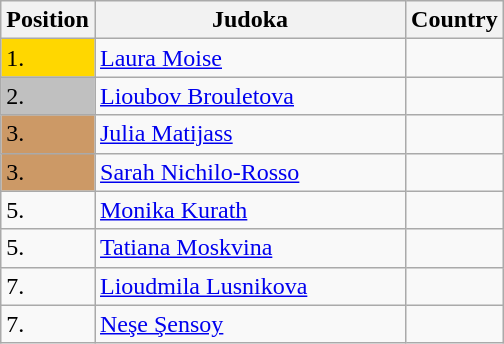<table class=wikitable>
<tr>
<th width=10>Position</th>
<th width=200>Judoka</th>
<th width=10>Country</th>
</tr>
<tr>
<td bgcolor=gold>1.</td>
<td><a href='#'>Laura Moise</a></td>
<td></td>
</tr>
<tr>
<td bgcolor="silver">2.</td>
<td><a href='#'>Lioubov Brouletova</a></td>
<td></td>
</tr>
<tr>
<td bgcolor="CC9966">3.</td>
<td><a href='#'>Julia Matijass</a></td>
<td></td>
</tr>
<tr>
<td bgcolor="CC9966">3.</td>
<td><a href='#'>Sarah Nichilo-Rosso</a></td>
<td></td>
</tr>
<tr>
<td>5.</td>
<td><a href='#'>Monika Kurath</a></td>
<td></td>
</tr>
<tr>
<td>5.</td>
<td><a href='#'>Tatiana Moskvina</a></td>
<td></td>
</tr>
<tr>
<td>7.</td>
<td><a href='#'>Lioudmila Lusnikova</a></td>
<td></td>
</tr>
<tr>
<td>7.</td>
<td><a href='#'>Neşe Şensoy</a></td>
<td></td>
</tr>
</table>
